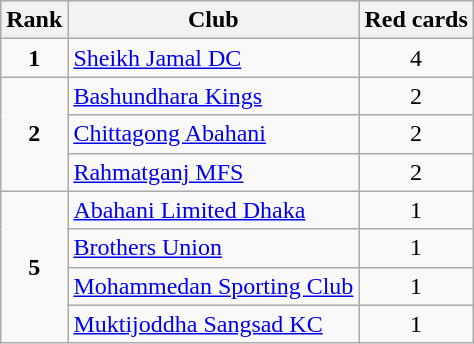<table class="wikitable" style="text-align:center">
<tr>
<th>Rank</th>
<th>Club</th>
<th>Red cards</th>
</tr>
<tr>
<td><strong>1</strong></td>
<td align="left"><a href='#'>Sheikh Jamal DC</a></td>
<td>4</td>
</tr>
<tr>
<td rowspan="3"><strong>2</strong></td>
<td align="left"><a href='#'>Bashundhara Kings</a></td>
<td>2</td>
</tr>
<tr>
<td align="left"><a href='#'>Chittagong Abahani</a></td>
<td>2</td>
</tr>
<tr>
<td align="left"><a href='#'>Rahmatganj MFS</a></td>
<td>2</td>
</tr>
<tr>
<td rowspan="4"><strong>5</strong></td>
<td align="left"><a href='#'>Abahani Limited Dhaka</a></td>
<td>1</td>
</tr>
<tr>
<td align="left"><a href='#'>Brothers Union</a></td>
<td>1</td>
</tr>
<tr>
<td align="left"><a href='#'>Mohammedan Sporting Club</a></td>
<td>1</td>
</tr>
<tr>
<td align="left"><a href='#'>Muktijoddha Sangsad KC</a></td>
<td>1</td>
</tr>
</table>
